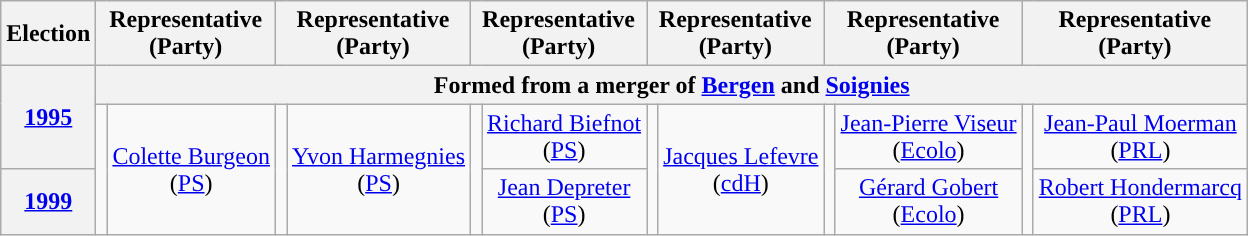<table class="wikitable" style="text-align:center">
<tr>
<th>Election</th>
<th colspan=2>Representative<br>(Party)</th>
<th colspan=2>Representative<br>(Party)</th>
<th colspan=2>Representative<br>(Party)</th>
<th colspan=2>Representative<br>(Party)</th>
<th colspan=2>Representative<br>(Party)</th>
<th colspan=2>Representative<br>(Party)</th>
</tr>
<tr>
<th rowspan=2><a href='#'>1995</a></th>
<th colspan=12>Formed from a merger of <a href='#'>Bergen</a> and <a href='#'>Soignies</a></th>
</tr>
<tr>
<td rowspan=2; style="background-color: "></td>
<td rowspan=2><a href='#'>Colette Burgeon</a><br>(<a href='#'>PS</a>)</td>
<td rowspan=2; style="background-color: "></td>
<td rowspan=2><a href='#'>Yvon Harmegnies</a><br>(<a href='#'>PS</a>)</td>
<td rowspan=2; style="background-color: "></td>
<td rowspan=1><a href='#'>Richard Biefnot</a><br>(<a href='#'>PS</a>)</td>
<td rowspan=2; style="background-color: "></td>
<td rowspan=2><a href='#'>Jacques Lefevre</a><br>(<a href='#'>cdH</a>)</td>
<td rowspan=2; style="background-color: "></td>
<td rowspan=1><a href='#'>Jean-Pierre Viseur</a><br>(<a href='#'>Ecolo</a>)</td>
<td rowspan=2; style="background-color: "></td>
<td rowspan=1><a href='#'>Jean-Paul Moerman</a><br>(<a href='#'>PRL</a>)</td>
</tr>
<tr>
<th><a href='#'>1999</a></th>
<td rowspan=1><a href='#'>Jean Depreter</a><br>(<a href='#'>PS</a>)</td>
<td rowspan=1><a href='#'>Gérard Gobert</a><br>(<a href='#'>Ecolo</a>)</td>
<td rowspan=1><a href='#'>Robert Hondermarcq</a><br>(<a href='#'>PRL</a>)</td>
</tr>
</table>
